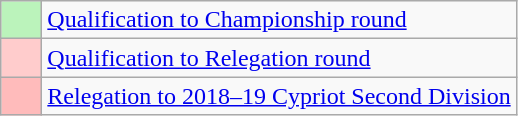<table class="wikitable">
<tr>
<td style="width:20px; background:#BBF3BB;"></td>
<td><a href='#'>Qualification to Championship round</a></td>
</tr>
<tr>
<td style="width:20px; background:#FFCCCC;"></td>
<td><a href='#'>Qualification to Relegation round</a></td>
</tr>
<tr>
<td style="width:20px; background:#FFBBBB;"></td>
<td><a href='#'>Relegation to 2018–19 Cypriot Second Division</a></td>
</tr>
</table>
